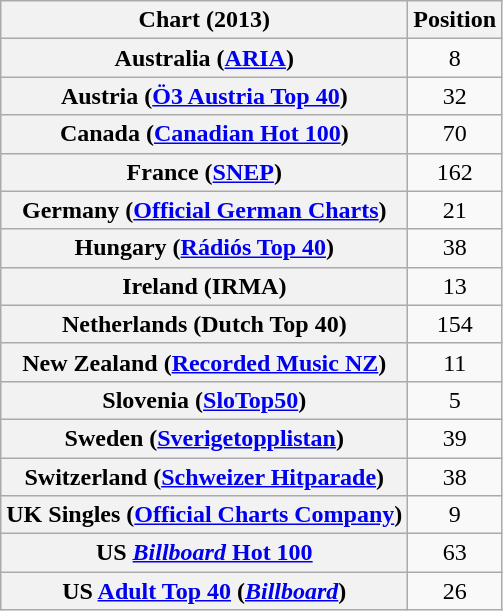<table class="wikitable plainrowheaders sortable" style="text-align:center">
<tr>
<th scope="col">Chart (2013)</th>
<th scope="col">Position</th>
</tr>
<tr>
<th scope="row">Australia (<a href='#'>ARIA</a>)</th>
<td style="text-align:center;">8</td>
</tr>
<tr>
<th scope="row">Austria (<a href='#'>Ö3 Austria Top 40</a>)</th>
<td style="text-align:center;">32</td>
</tr>
<tr>
<th scope="row">Canada (<a href='#'>Canadian Hot 100</a>)</th>
<td style="text-align:center;">70</td>
</tr>
<tr>
<th scope="row">France (<a href='#'>SNEP</a>)</th>
<td style="text-align:center;">162</td>
</tr>
<tr>
<th scope="row">Germany (<a href='#'>Official German Charts</a>)</th>
<td style="text-align:center;">21</td>
</tr>
<tr>
<th scope="row">Hungary (<a href='#'>Rádiós Top 40</a>)</th>
<td style="text-align:center;">38</td>
</tr>
<tr>
<th scope="row">Ireland (IRMA)</th>
<td style="text-align:center;">13</td>
</tr>
<tr>
<th scope="row">Netherlands (Dutch Top 40)</th>
<td>154</td>
</tr>
<tr>
<th scope="row">New Zealand (<a href='#'>Recorded Music NZ</a>)</th>
<td style="text-align:center;">11</td>
</tr>
<tr>
<th scope="row">Slovenia (<a href='#'>SloTop50</a>)</th>
<td style="text-align:center;">5</td>
</tr>
<tr>
<th scope="row">Sweden (<a href='#'>Sverigetopplistan</a>)</th>
<td style="text-align:center;">39</td>
</tr>
<tr>
<th scope="row">Switzerland (<a href='#'>Schweizer Hitparade</a>)</th>
<td style="text-align:center;">38</td>
</tr>
<tr>
<th scope="row">UK Singles (<a href='#'>Official Charts Company</a>)</th>
<td style="text-align:center;">9</td>
</tr>
<tr>
<th scope="row">US <a href='#'><em>Billboard</em> Hot 100</a></th>
<td style="text-align:center;">63</td>
</tr>
<tr>
<th scope="row">US <a href='#'>Adult Top 40</a> (<em><a href='#'>Billboard</a></em>)</th>
<td style="text-align:center;">26</td>
</tr>
</table>
